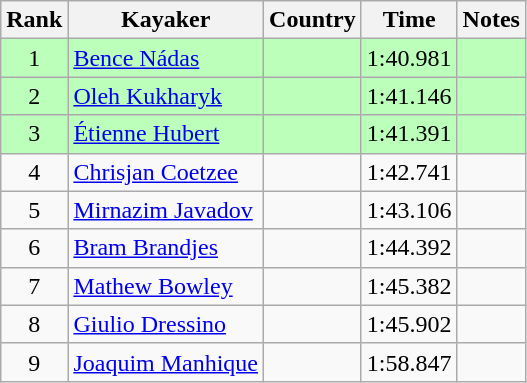<table class="wikitable" style="text-align:center">
<tr>
<th>Rank</th>
<th>Kayaker</th>
<th>Country</th>
<th>Time</th>
<th>Notes</th>
</tr>
<tr bgcolor=bbffbb>
<td>1</td>
<td align="left"><a href='#'>Bence Nádas</a></td>
<td align="left"></td>
<td>1:40.981</td>
<td></td>
</tr>
<tr bgcolor=bbffbb>
<td>2</td>
<td align="left"><a href='#'>Oleh Kukharyk</a></td>
<td align="left"></td>
<td>1:41.146</td>
<td></td>
</tr>
<tr bgcolor=bbffbb>
<td>3</td>
<td align="left"><a href='#'>Étienne Hubert</a></td>
<td align="left"></td>
<td>1:41.391</td>
<td></td>
</tr>
<tr>
<td>4</td>
<td align="left"><a href='#'>Chrisjan Coetzee</a></td>
<td align="left"></td>
<td>1:42.741</td>
<td></td>
</tr>
<tr>
<td>5</td>
<td align="left"><a href='#'>Mirnazim Javadov</a></td>
<td align="left"></td>
<td>1:43.106</td>
<td></td>
</tr>
<tr>
<td>6</td>
<td align="left"><a href='#'>Bram Brandjes</a></td>
<td align="left"></td>
<td>1:44.392</td>
<td></td>
</tr>
<tr>
<td>7</td>
<td align="left"><a href='#'>Mathew Bowley</a></td>
<td align="left"></td>
<td>1:45.382</td>
<td></td>
</tr>
<tr>
<td>8</td>
<td align="left"><a href='#'>Giulio Dressino</a></td>
<td align="left"></td>
<td>1:45.902</td>
<td></td>
</tr>
<tr>
<td>9</td>
<td align="left"><a href='#'>Joaquim Manhique</a></td>
<td align="left"></td>
<td>1:58.847</td>
<td></td>
</tr>
</table>
